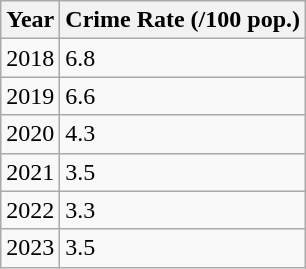<table class="wikitable">
<tr>
<th>Year</th>
<th>Crime Rate (/100 pop.)</th>
</tr>
<tr>
<td>2018</td>
<td>6.8</td>
</tr>
<tr>
<td>2019</td>
<td>6.6</td>
</tr>
<tr>
<td>2020</td>
<td>4.3</td>
</tr>
<tr>
<td>2021</td>
<td>3.5</td>
</tr>
<tr>
<td>2022</td>
<td>3.3</td>
</tr>
<tr>
<td>2023</td>
<td>3.5</td>
</tr>
</table>
